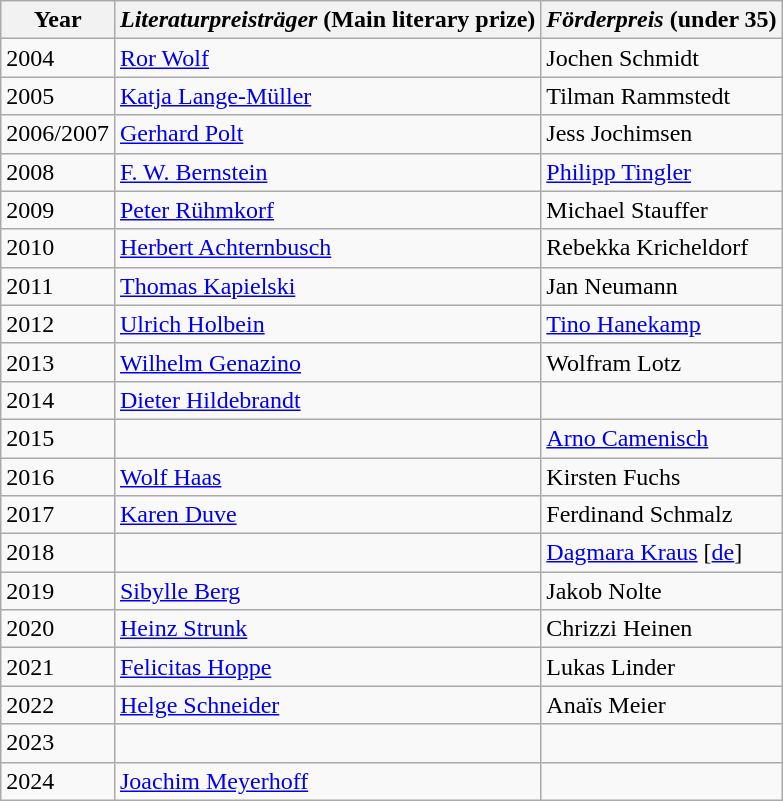<table class="wikitable">
<tr>
<th>Year</th>
<th><em>Literaturpreisträger</em> (Main literary prize)</th>
<th><em>Förderpreis</em> (under 35)</th>
</tr>
<tr>
<td>2004</td>
<td><a href='#'>Ror Wolf</a></td>
<td>Jochen Schmidt</td>
</tr>
<tr>
<td>2005</td>
<td><a href='#'>Katja Lange-Müller</a></td>
<td>Tilman Rammstedt</td>
</tr>
<tr>
<td>2006/2007</td>
<td><a href='#'>Gerhard Polt</a></td>
<td>Jess Jochimsen</td>
</tr>
<tr>
<td>2008</td>
<td><a href='#'>F. W. Bernstein</a></td>
<td><a href='#'>Philipp Tingler</a></td>
</tr>
<tr>
<td>2009</td>
<td><a href='#'>Peter Rühmkorf</a></td>
<td>Michael Stauffer</td>
</tr>
<tr>
<td>2010</td>
<td><a href='#'>Herbert Achternbusch</a></td>
<td>Rebekka Kricheldorf</td>
</tr>
<tr>
<td>2011</td>
<td><a href='#'>Thomas Kapielski</a></td>
<td>Jan Neumann</td>
</tr>
<tr>
<td>2012</td>
<td><a href='#'>Ulrich Holbein</a></td>
<td><a href='#'>Tino Hanekamp</a></td>
</tr>
<tr>
<td>2013</td>
<td><a href='#'>Wilhelm Genazino</a></td>
<td>Wolfram Lotz</td>
</tr>
<tr>
<td>2014</td>
<td><a href='#'>Dieter Hildebrandt</a></td>
<td></td>
</tr>
<tr>
<td>2015</td>
<td></td>
<td><a href='#'>Arno Camenisch</a></td>
</tr>
<tr>
<td>2016</td>
<td><a href='#'>Wolf Haas</a></td>
<td>Kirsten Fuchs</td>
</tr>
<tr>
<td>2017</td>
<td><a href='#'>Karen Duve</a></td>
<td>Ferdinand Schmalz</td>
</tr>
<tr>
<td>2018</td>
<td></td>
<td><a href='#'>Dagmara Kraus</a> [<a href='#'>de</a>]</td>
</tr>
<tr>
<td>2019</td>
<td><a href='#'>Sibylle Berg</a></td>
<td>Jakob Nolte</td>
</tr>
<tr>
<td>2020</td>
<td><a href='#'>Heinz Strunk</a></td>
<td>Chrizzi Heinen</td>
</tr>
<tr>
<td>2021</td>
<td><a href='#'>Felicitas Hoppe</a></td>
<td>Lukas Linder</td>
</tr>
<tr>
<td>2022</td>
<td><a href='#'>Helge Schneider</a></td>
<td>Anaïs Meier</td>
</tr>
<tr>
<td>2023</td>
<td></td>
<td></td>
</tr>
<tr>
<td>2024</td>
<td><a href='#'>Joachim Meyerhoff</a></td>
<td></td>
</tr>
</table>
